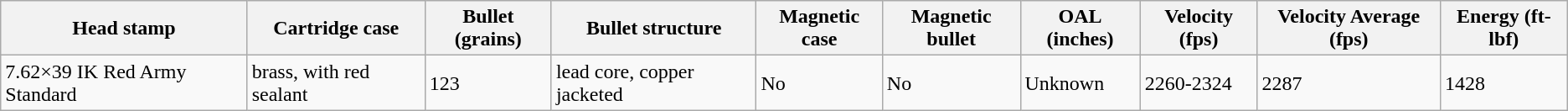<table class="wikitable">
<tr>
<th>Head stamp</th>
<th>Cartridge case</th>
<th>Bullet (grains)</th>
<th>Bullet structure</th>
<th>Magnetic case</th>
<th>Magnetic bullet</th>
<th>OAL (inches)</th>
<th>Velocity (fps)</th>
<th>Velocity Average (fps)</th>
<th>Energy (ft-lbf)</th>
</tr>
<tr>
<td>7.62×39 IK Red Army Standard</td>
<td>brass, with red sealant</td>
<td>123</td>
<td>lead core, copper jacketed</td>
<td>No</td>
<td>No</td>
<td>Unknown</td>
<td>2260-2324</td>
<td>2287</td>
<td>1428</td>
</tr>
</table>
